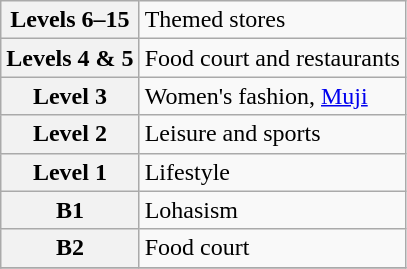<table class="wikitable">
<tr>
<th>Levels 6–15</th>
<td>Themed stores</td>
</tr>
<tr>
<th>Levels 4 & 5</th>
<td>Food court and restaurants</td>
</tr>
<tr>
<th>Level 3</th>
<td>Women's fashion, <a href='#'>Muji</a></td>
</tr>
<tr>
<th>Level 2</th>
<td>Leisure and sports</td>
</tr>
<tr>
<th>Level 1</th>
<td>Lifestyle</td>
</tr>
<tr>
<th>B1</th>
<td>Lohasism</td>
</tr>
<tr>
<th>B2</th>
<td>Food court</td>
</tr>
<tr>
</tr>
</table>
